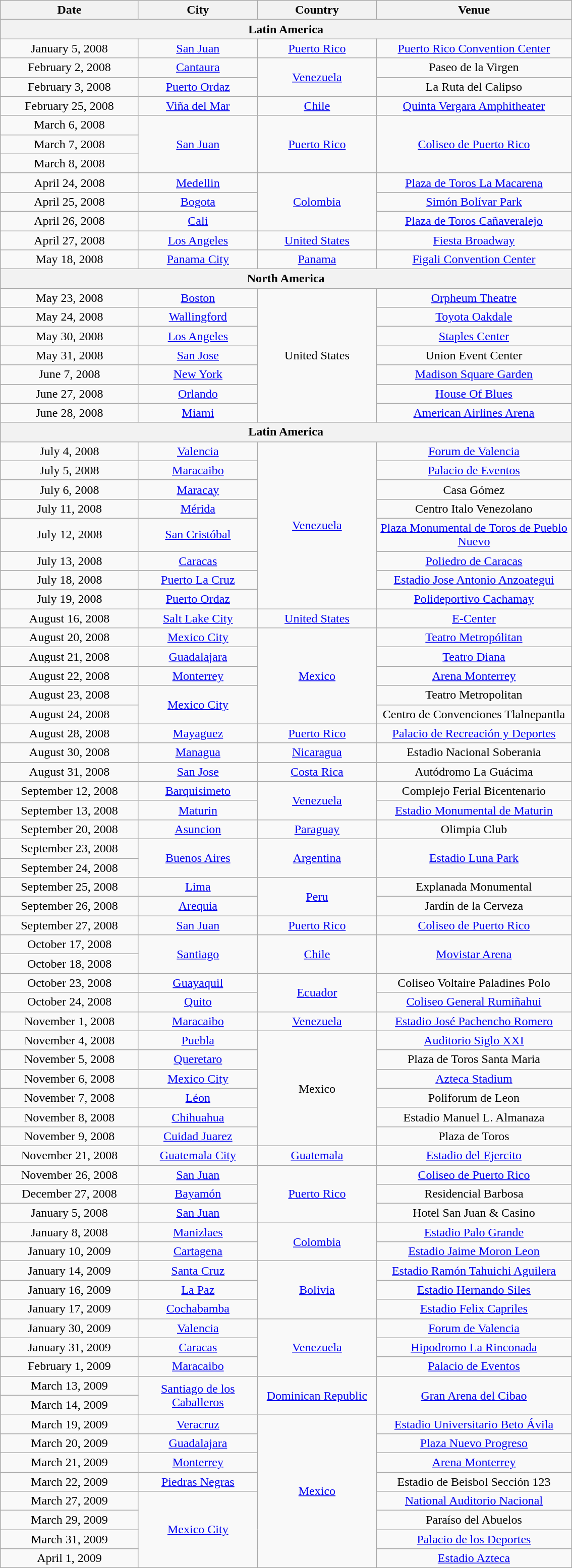<table class="wikitable" style="text-align:center;">
<tr>
<th style="width:175px;">Date</th>
<th style="width:150px;">City</th>
<th style="width:150px;">Country</th>
<th style="width:250px;">Venue</th>
</tr>
<tr>
<th colspan="4">Latin America</th>
</tr>
<tr>
<td>January 5, 2008</td>
<td><a href='#'>San Juan</a></td>
<td><a href='#'>Puerto Rico</a></td>
<td><a href='#'>Puerto Rico Convention Center</a></td>
</tr>
<tr>
<td>February 2, 2008</td>
<td><a href='#'>Cantaura</a></td>
<td rowspan="2"><a href='#'>Venezuela</a></td>
<td>Paseo de la Virgen</td>
</tr>
<tr>
<td>February 3, 2008</td>
<td><a href='#'>Puerto Ordaz</a></td>
<td>La Ruta del Calipso</td>
</tr>
<tr>
<td>February 25, 2008</td>
<td><a href='#'>Viña del Mar</a></td>
<td><a href='#'>Chile</a></td>
<td><a href='#'>Quinta Vergara Amphitheater</a></td>
</tr>
<tr>
<td>March 6, 2008</td>
<td rowspan="3"><a href='#'>San Juan</a></td>
<td rowspan="3"><a href='#'>Puerto Rico</a></td>
<td rowspan="3"><a href='#'>Coliseo de Puerto Rico</a></td>
</tr>
<tr>
<td>March 7, 2008</td>
</tr>
<tr>
<td>March 8, 2008</td>
</tr>
<tr>
<td>April 24, 2008</td>
<td><a href='#'>Medellin</a></td>
<td rowspan="3"><a href='#'>Colombia</a></td>
<td><a href='#'>Plaza de Toros La Macarena</a></td>
</tr>
<tr>
<td>April 25, 2008</td>
<td><a href='#'>Bogota</a></td>
<td><a href='#'>Simón Bolívar Park</a></td>
</tr>
<tr>
<td>April 26, 2008</td>
<td><a href='#'>Cali</a></td>
<td><a href='#'>Plaza de Toros Cañaveralejo</a></td>
</tr>
<tr>
<td>April 27, 2008</td>
<td><a href='#'>Los Angeles</a></td>
<td><a href='#'>United States</a></td>
<td><a href='#'>Fiesta Broadway</a></td>
</tr>
<tr>
<td>May 18, 2008</td>
<td><a href='#'>Panama City</a></td>
<td><a href='#'>Panama</a></td>
<td><a href='#'>Figali Convention Center</a></td>
</tr>
<tr>
<th colspan="4">North America</th>
</tr>
<tr>
<td>May 23, 2008</td>
<td><a href='#'>Boston</a></td>
<td rowspan="7">United States</td>
<td><a href='#'>Orpheum Theatre</a></td>
</tr>
<tr>
<td>May 24, 2008</td>
<td><a href='#'>Wallingford</a></td>
<td><a href='#'>Toyota Oakdale</a></td>
</tr>
<tr>
<td>May 30, 2008</td>
<td><a href='#'>Los Angeles</a></td>
<td><a href='#'>Staples Center</a></td>
</tr>
<tr>
<td>May 31, 2008</td>
<td><a href='#'>San Jose</a></td>
<td>Union Event Center</td>
</tr>
<tr>
<td>June 7, 2008</td>
<td><a href='#'>New York</a></td>
<td><a href='#'>Madison Square Garden</a></td>
</tr>
<tr>
<td>June 27, 2008</td>
<td><a href='#'>Orlando</a></td>
<td><a href='#'>House Of Blues</a></td>
</tr>
<tr>
<td>June 28, 2008</td>
<td><a href='#'>Miami</a></td>
<td><a href='#'>American Airlines Arena</a></td>
</tr>
<tr>
<th colspan="4">Latin America</th>
</tr>
<tr>
<td>July 4, 2008</td>
<td><a href='#'>Valencia</a></td>
<td rowspan="8"><a href='#'>Venezuela</a></td>
<td><a href='#'>Forum de Valencia</a></td>
</tr>
<tr>
<td>July 5, 2008</td>
<td><a href='#'>Maracaibo</a></td>
<td><a href='#'>Palacio de Eventos</a></td>
</tr>
<tr>
<td>July 6, 2008</td>
<td><a href='#'>Maracay</a></td>
<td>Casa Gómez</td>
</tr>
<tr>
<td>July 11, 2008</td>
<td><a href='#'>Mérida</a></td>
<td>Centro Italo Venezolano</td>
</tr>
<tr>
<td>July 12, 2008</td>
<td><a href='#'>San Cristóbal</a></td>
<td><a href='#'>Plaza Monumental de Toros de Pueblo Nuevo</a></td>
</tr>
<tr>
<td>July 13, 2008</td>
<td><a href='#'>Caracas</a></td>
<td><a href='#'>Poliedro de Caracas</a></td>
</tr>
<tr>
<td>July 18, 2008</td>
<td><a href='#'>Puerto La Cruz</a></td>
<td><a href='#'>Estadio Jose Antonio Anzoategui</a></td>
</tr>
<tr>
<td>July 19, 2008</td>
<td><a href='#'>Puerto Ordaz</a></td>
<td><a href='#'>Polideportivo Cachamay</a></td>
</tr>
<tr>
<td>August 16, 2008</td>
<td><a href='#'>Salt Lake City</a></td>
<td><a href='#'>United States</a></td>
<td><a href='#'>E-Center</a></td>
</tr>
<tr>
<td>August 20, 2008</td>
<td><a href='#'>Mexico City</a></td>
<td rowspan="5"><a href='#'>Mexico</a></td>
<td><a href='#'>Teatro Metropólitan</a></td>
</tr>
<tr>
<td>August 21, 2008</td>
<td><a href='#'>Guadalajara</a></td>
<td><a href='#'>Teatro Diana</a></td>
</tr>
<tr>
<td>August 22, 2008</td>
<td><a href='#'>Monterrey</a></td>
<td><a href='#'>Arena Monterrey</a></td>
</tr>
<tr>
<td>August 23, 2008</td>
<td rowspan="2"><a href='#'>Mexico City</a></td>
<td>Teatro Metropolitan</td>
</tr>
<tr>
<td>August 24, 2008</td>
<td>Centro de Convenciones Tlalnepantla</td>
</tr>
<tr>
<td>August 28, 2008</td>
<td><a href='#'>Mayaguez</a></td>
<td><a href='#'>Puerto Rico</a></td>
<td><a href='#'>Palacio de Recreación y Deportes</a></td>
</tr>
<tr>
<td>August 30, 2008</td>
<td><a href='#'>Managua</a></td>
<td><a href='#'>Nicaragua</a></td>
<td>Estadio Nacional Soberania</td>
</tr>
<tr>
<td>August 31, 2008</td>
<td><a href='#'>San Jose</a></td>
<td><a href='#'>Costa Rica</a></td>
<td>Autódromo La Guácima</td>
</tr>
<tr>
<td>September 12, 2008</td>
<td><a href='#'>Barquisimeto</a></td>
<td rowspan="2"><a href='#'>Venezuela</a></td>
<td>Complejo Ferial Bicentenario</td>
</tr>
<tr>
<td>September 13, 2008</td>
<td><a href='#'>Maturin</a></td>
<td><a href='#'>Estadio Monumental de Maturin</a></td>
</tr>
<tr>
<td>September 20, 2008</td>
<td><a href='#'>Asuncion</a></td>
<td><a href='#'>Paraguay</a></td>
<td>Olimpia Club</td>
</tr>
<tr>
<td>September 23, 2008</td>
<td rowspan="2"><a href='#'>Buenos Aires</a></td>
<td rowspan="2"><a href='#'>Argentina</a></td>
<td rowspan="2"><a href='#'>Estadio Luna Park</a></td>
</tr>
<tr>
<td>September 24, 2008</td>
</tr>
<tr>
<td>September 25, 2008</td>
<td><a href='#'>Lima</a></td>
<td rowspan="2"><a href='#'>Peru</a></td>
<td>Explanada Monumental</td>
</tr>
<tr>
<td>September 26, 2008</td>
<td><a href='#'>Arequia</a></td>
<td>Jardín de la Cerveza</td>
</tr>
<tr>
<td>September 27, 2008</td>
<td><a href='#'>San Juan</a></td>
<td><a href='#'>Puerto Rico</a></td>
<td><a href='#'>Coliseo de Puerto Rico</a></td>
</tr>
<tr>
<td>October 17, 2008</td>
<td rowspan="2"><a href='#'>Santiago</a></td>
<td rowspan="2"><a href='#'>Chile</a></td>
<td rowspan="2"><a href='#'>Movistar Arena</a></td>
</tr>
<tr>
<td>October 18, 2008</td>
</tr>
<tr>
<td>October 23, 2008</td>
<td><a href='#'>Guayaquil</a></td>
<td rowspan="2"><a href='#'>Ecuador</a></td>
<td>Coliseo Voltaire Paladines Polo</td>
</tr>
<tr>
<td>October 24, 2008</td>
<td><a href='#'>Quito</a></td>
<td><a href='#'>Coliseo General Rumiñahui</a></td>
</tr>
<tr>
<td>November 1, 2008</td>
<td><a href='#'>Maracaibo</a></td>
<td><a href='#'>Venezuela</a></td>
<td><a href='#'>Estadio José Pachencho Romero</a></td>
</tr>
<tr>
<td>November 4, 2008</td>
<td><a href='#'>Puebla</a></td>
<td rowspan="6">Mexico</td>
<td><a href='#'>Auditorio Siglo XXI</a></td>
</tr>
<tr>
<td>November 5, 2008</td>
<td><a href='#'>Queretaro</a></td>
<td>Plaza de Toros Santa Maria</td>
</tr>
<tr>
<td>November 6, 2008</td>
<td><a href='#'>Mexico City</a></td>
<td><a href='#'>Azteca Stadium</a></td>
</tr>
<tr>
<td>November 7, 2008</td>
<td><a href='#'>Léon</a></td>
<td>Poliforum de Leon</td>
</tr>
<tr>
<td>November 8, 2008</td>
<td><a href='#'>Chihuahua</a></td>
<td>Estadio Manuel L. Almanaza</td>
</tr>
<tr>
<td>November 9, 2008</td>
<td><a href='#'>Cuidad Juarez</a></td>
<td>Plaza de Toros</td>
</tr>
<tr>
<td>November 21, 2008</td>
<td><a href='#'>Guatemala City</a></td>
<td><a href='#'>Guatemala</a></td>
<td><a href='#'>Estadio del Ejercito</a></td>
</tr>
<tr>
<td>November 26, 2008</td>
<td><a href='#'>San Juan</a></td>
<td rowspan="3"><a href='#'>Puerto Rico</a></td>
<td><a href='#'>Coliseo de Puerto Rico</a></td>
</tr>
<tr>
<td>December 27, 2008</td>
<td><a href='#'>Bayamón</a></td>
<td>Residencial Barbosa</td>
</tr>
<tr>
<td>January 5, 2008</td>
<td><a href='#'>San Juan</a></td>
<td>Hotel San Juan & Casino</td>
</tr>
<tr>
<td>January 8, 2008</td>
<td><a href='#'>Manizlaes</a></td>
<td rowspan="2"><a href='#'>Colombia</a></td>
<td><a href='#'>Estadio Palo Grande</a></td>
</tr>
<tr>
<td>January 10, 2009</td>
<td><a href='#'>Cartagena</a></td>
<td><a href='#'>Estadio Jaime Moron Leon</a></td>
</tr>
<tr>
<td>January 14, 2009</td>
<td><a href='#'>Santa Cruz</a></td>
<td rowspan="3"><a href='#'>Bolivia</a></td>
<td><a href='#'>Estadio Ramón Tahuichi Aguilera</a></td>
</tr>
<tr>
<td>January 16, 2009</td>
<td><a href='#'>La Paz</a></td>
<td><a href='#'>Estadio Hernando Siles</a></td>
</tr>
<tr>
<td>January 17, 2009</td>
<td><a href='#'>Cochabamba</a></td>
<td><a href='#'>Estadio Felix Capriles</a></td>
</tr>
<tr>
<td>January 30, 2009</td>
<td><a href='#'>Valencia</a></td>
<td rowspan="3"><a href='#'>Venezuela</a></td>
<td><a href='#'>Forum de Valencia</a></td>
</tr>
<tr>
<td>January 31, 2009</td>
<td><a href='#'>Caracas</a></td>
<td><a href='#'>Hipodromo La Rinconada</a></td>
</tr>
<tr>
<td>February 1, 2009</td>
<td><a href='#'>Maracaibo</a></td>
<td><a href='#'>Palacio de Eventos</a></td>
</tr>
<tr>
<td>March 13, 2009</td>
<td rowspan="2"><a href='#'>Santiago de los Caballeros</a></td>
<td rowspan="2"><a href='#'>Dominican Republic</a></td>
<td rowspan="2"><a href='#'>Gran Arena del Cibao</a></td>
</tr>
<tr>
<td>March 14, 2009</td>
</tr>
<tr>
<td>March 19, 2009</td>
<td><a href='#'>Veracruz</a></td>
<td rowspan="8"><a href='#'>Mexico</a></td>
<td><a href='#'>Estadio Universitario Beto Ávila</a></td>
</tr>
<tr>
<td>March 20, 2009</td>
<td><a href='#'>Guadalajara</a></td>
<td><a href='#'>Plaza Nuevo Progreso</a></td>
</tr>
<tr>
<td>March 21, 2009</td>
<td><a href='#'>Monterrey</a></td>
<td><a href='#'>Arena Monterrey</a></td>
</tr>
<tr>
<td>March 22, 2009</td>
<td><a href='#'>Piedras Negras</a></td>
<td>Estadio de Beisbol Sección 123</td>
</tr>
<tr>
<td>March 27, 2009</td>
<td rowspan="4"><a href='#'>Mexico City</a></td>
<td><a href='#'>National Auditorio Nacional</a></td>
</tr>
<tr>
<td>March 29, 2009</td>
<td>Paraíso del Abuelos</td>
</tr>
<tr>
<td>March 31, 2009</td>
<td><a href='#'>Palacio de los Deportes</a></td>
</tr>
<tr>
<td>April 1, 2009</td>
<td><a href='#'>Estadio Azteca</a></td>
</tr>
</table>
